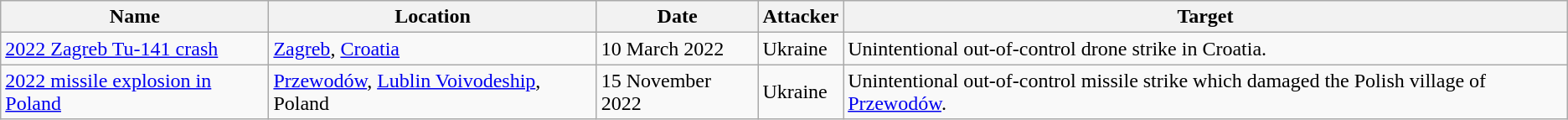<table class="wikitable sortable">
<tr>
<th>Name</th>
<th>Location</th>
<th>Date</th>
<th>Attacker</th>
<th>Target</th>
</tr>
<tr>
<td><a href='#'>2022 Zagreb Tu-141 crash</a></td>
<td><a href='#'>Zagreb</a>, <a href='#'>Croatia</a></td>
<td>10 March 2022</td>
<td>Ukraine</td>
<td>Unintentional out-of-control drone strike in Croatia.</td>
</tr>
<tr>
<td><a href='#'>2022 missile explosion in Poland</a></td>
<td><a href='#'>Przewodów</a>, <a href='#'>Lublin Voivodeship</a>, Poland</td>
<td>15 November 2022</td>
<td>Ukraine</td>
<td>Unintentional out-of-control missile strike which damaged the Polish village of <a href='#'>Przewodów</a>.</td>
</tr>
</table>
